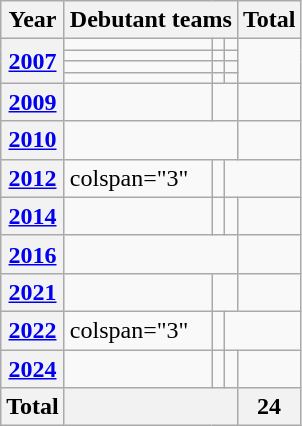<table class="wikitable">
<tr>
<th>Year</th>
<th colspan="3">Debutant teams</th>
<th>Total</th>
</tr>
<tr>
<th scope="rowgroup" rowspan="4"><a href='#'>2007</a></th>
<td></td>
<td></td>
<td></td>
<td rowspan="4"></td>
</tr>
<tr>
<td></td>
<td></td>
<td></td>
</tr>
<tr>
<td></td>
<td></td>
<td></td>
</tr>
<tr>
<td></td>
<td></td>
<td></td>
</tr>
<tr>
<th scope="row"><a href='#'>2009</a></th>
<td></td>
<td colspan="2"></td>
<td></td>
</tr>
<tr>
<th scope="row"><a href='#'>2010</a></th>
<td colspan="3"></td>
<td></td>
</tr>
<tr>
<th scope="row"><a href='#'>2012</a></th>
<td>colspan="3" </td>
<td></td>
</tr>
<tr>
<th scope="row"><a href='#'>2014</a></th>
<td></td>
<td></td>
<td></td>
<td></td>
</tr>
<tr>
<th scope="row"><a href='#'>2016</a></th>
<td colspan="3"></td>
<td></td>
</tr>
<tr>
<th scope="row"><a href='#'>2021</a></th>
<td></td>
<td colspan="2"></td>
<td></td>
</tr>
<tr>
<th scope="row"><a href='#'>2022</a></th>
<td>colspan="3" </td>
<td></td>
</tr>
<tr>
<th scope="row"><a href='#'>2024</a></th>
<td></td>
<td></td>
<td></td>
<td></td>
</tr>
<tr class="sort-bottom">
<th>Total</th>
<th colspan="3"></th>
<th>24</th>
</tr>
</table>
